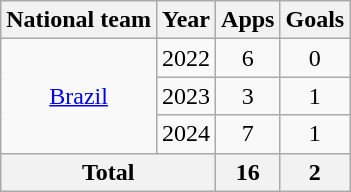<table class="wikitable" style="text-align: center;">
<tr>
<th>National team</th>
<th>Year</th>
<th>Apps</th>
<th>Goals</th>
</tr>
<tr>
<td rowspan="3"><a href='#'>Brazil</a></td>
<td>2022</td>
<td>6</td>
<td>0</td>
</tr>
<tr>
<td>2023</td>
<td>3</td>
<td>1</td>
</tr>
<tr>
<td>2024</td>
<td>7</td>
<td>1</td>
</tr>
<tr>
<th colspan="2">Total</th>
<th>16</th>
<th>2</th>
</tr>
</table>
